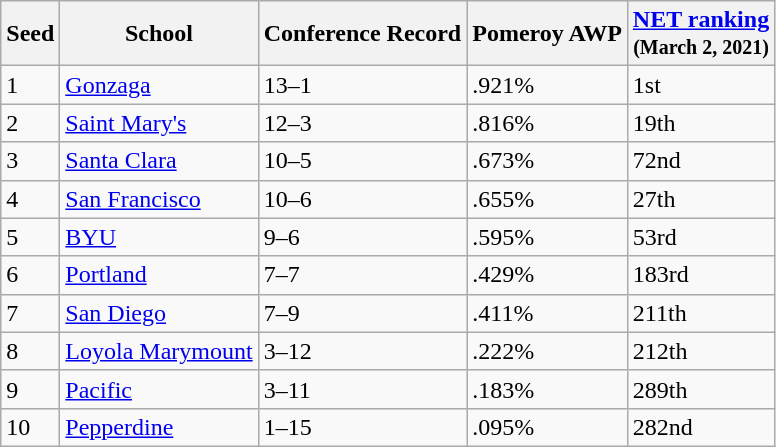<table class="wikitable sortable">
<tr>
<th>Seed</th>
<th>School</th>
<th>Conference Record</th>
<th>Pomeroy AWP</th>
<th><a href='#'>NET ranking</a><br><small>(March 2, 2021)</small></th>
</tr>
<tr>
<td>1</td>
<td><a href='#'>Gonzaga</a></td>
<td>13–1</td>
<td>.921%</td>
<td>1st</td>
</tr>
<tr>
<td>2</td>
<td><a href='#'>Saint Mary's</a></td>
<td>12–3</td>
<td>.816%</td>
<td>19th</td>
</tr>
<tr>
<td>3</td>
<td><a href='#'>Santa Clara</a></td>
<td>10–5</td>
<td>.673%</td>
<td>72nd</td>
</tr>
<tr>
<td>4</td>
<td><a href='#'>San Francisco</a></td>
<td>10–6</td>
<td>.655%</td>
<td>27th</td>
</tr>
<tr>
<td>5</td>
<td><a href='#'>BYU</a></td>
<td>9–6</td>
<td>.595%</td>
<td>53rd</td>
</tr>
<tr>
<td>6</td>
<td><a href='#'>Portland</a></td>
<td>7–7</td>
<td>.429%</td>
<td>183rd</td>
</tr>
<tr>
<td>7</td>
<td><a href='#'>San Diego</a></td>
<td>7–9</td>
<td>.411%</td>
<td>211th</td>
</tr>
<tr>
<td>8</td>
<td><a href='#'>Loyola Marymount</a></td>
<td>3–12</td>
<td>.222%</td>
<td>212th</td>
</tr>
<tr>
<td>9</td>
<td><a href='#'>Pacific</a></td>
<td>3–11</td>
<td>.183%</td>
<td>289th</td>
</tr>
<tr>
<td>10</td>
<td><a href='#'>Pepperdine</a></td>
<td>1–15</td>
<td>.095%</td>
<td>282nd</td>
</tr>
</table>
